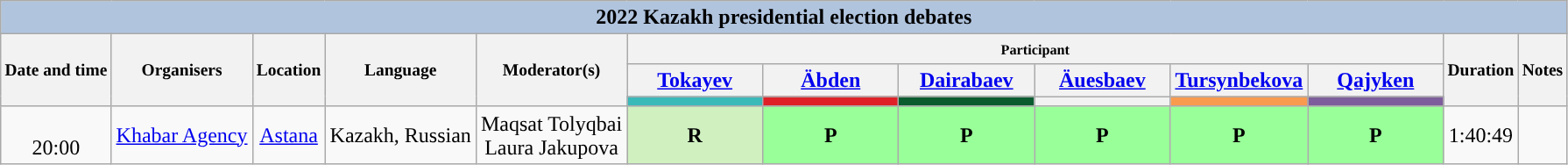<table class="wikitable" style="text-justify: none">
<tr>
<th colspan="19" style="background:#B0C4DE">2022 Kazakh presidential election debates</th>
</tr>
<tr style="font-size:small;">
<th rowspan="3">Date and time</th>
<th rowspan="3">Organisers</th>
<th rowspan="3">Location</th>
<th rowspan="3">Language</th>
<th rowspan="3">Moderator(s)</th>
<th colspan="6"><small> Participant </small> </th>
<th rowspan="3">Duration</th>
<th rowspan="3">Notes</th>
</tr>
<tr>
<th style="width:6em;"><a href='#'>Tokayev</a></th>
<th style="width:6em;"><a href='#'>Äbden</a></th>
<th style="width:6em;"><a href='#'>Dairabaev</a></th>
<th style="width:6em;"><a href='#'>Äuesbaev</a></th>
<th style="width:6em;"><a href='#'>Tursynbekova</a></th>
<th style="width:6em;"><a href='#'>Qajyken</a></th>
</tr>
<tr>
<th style="background-color:#3AB9B9;"></th>
<th style="background-color:#DF2127;"></th>
<th style="background-color:#0A5C2F;"></th>
<th style="background-color:"></th>
<th style="background-color:#F89B4F;"></th>
<th style="background-color:#7D5D9C;"></th>
</tr>
<tr>
<td style="text-align:center;"><br>20:00</td>
<td style="text-align:center;"><a href='#'>Khabar Agency</a></td>
<td style="text-align:center;"><a href='#'>Astana</a></td>
<td style="text-align:center;">Kazakh, Russian</td>
<td style="text-align:center;">Maqsat Tolyqbai<br>Laura Jakupova</td>
<td style="background-color:#D0F0C0; color:black; text-align:center;"><strong>R</strong></td>
<td style="background-color:#99ff99; color:black; text-align:center;"><strong>P</strong></td>
<td style="background-color:#99ff99; color:black; text-align:center;"><strong>P</strong></td>
<td style="background-color:#99ff99; color:black; text-align:center;"><strong>P</strong></td>
<td style="background-color:#99ff99; color:black; text-align:center;"><strong>P</strong></td>
<td style="background-color:#99ff99; color:black; text-align:center;"><strong>P</strong></td>
<td style="text-align:center;">1:40:49</td>
<td style="text-align:center;"></td>
</tr>
</table>
